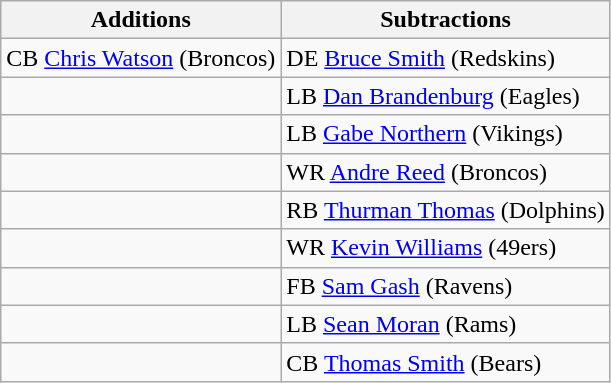<table class="wikitable">
<tr>
<th>Additions</th>
<th>Subtractions</th>
</tr>
<tr>
<td>CB <a href='#'>Chris Watson</a> (Broncos)</td>
<td>DE <a href='#'>Bruce Smith</a> (Redskins)</td>
</tr>
<tr>
<td></td>
<td>LB <a href='#'>Dan Brandenburg</a> (Eagles)</td>
</tr>
<tr>
<td></td>
<td>LB <a href='#'>Gabe Northern</a> (Vikings)</td>
</tr>
<tr>
<td></td>
<td>WR <a href='#'>Andre Reed</a> (Broncos)</td>
</tr>
<tr>
<td></td>
<td>RB <a href='#'>Thurman Thomas</a> (Dolphins)</td>
</tr>
<tr>
<td></td>
<td>WR <a href='#'>Kevin Williams</a> (49ers)</td>
</tr>
<tr>
<td></td>
<td>FB <a href='#'>Sam Gash</a> (Ravens)</td>
</tr>
<tr>
<td></td>
<td>LB <a href='#'>Sean Moran</a> (Rams)</td>
</tr>
<tr>
<td></td>
<td>CB <a href='#'>Thomas Smith</a> (Bears)</td>
</tr>
</table>
